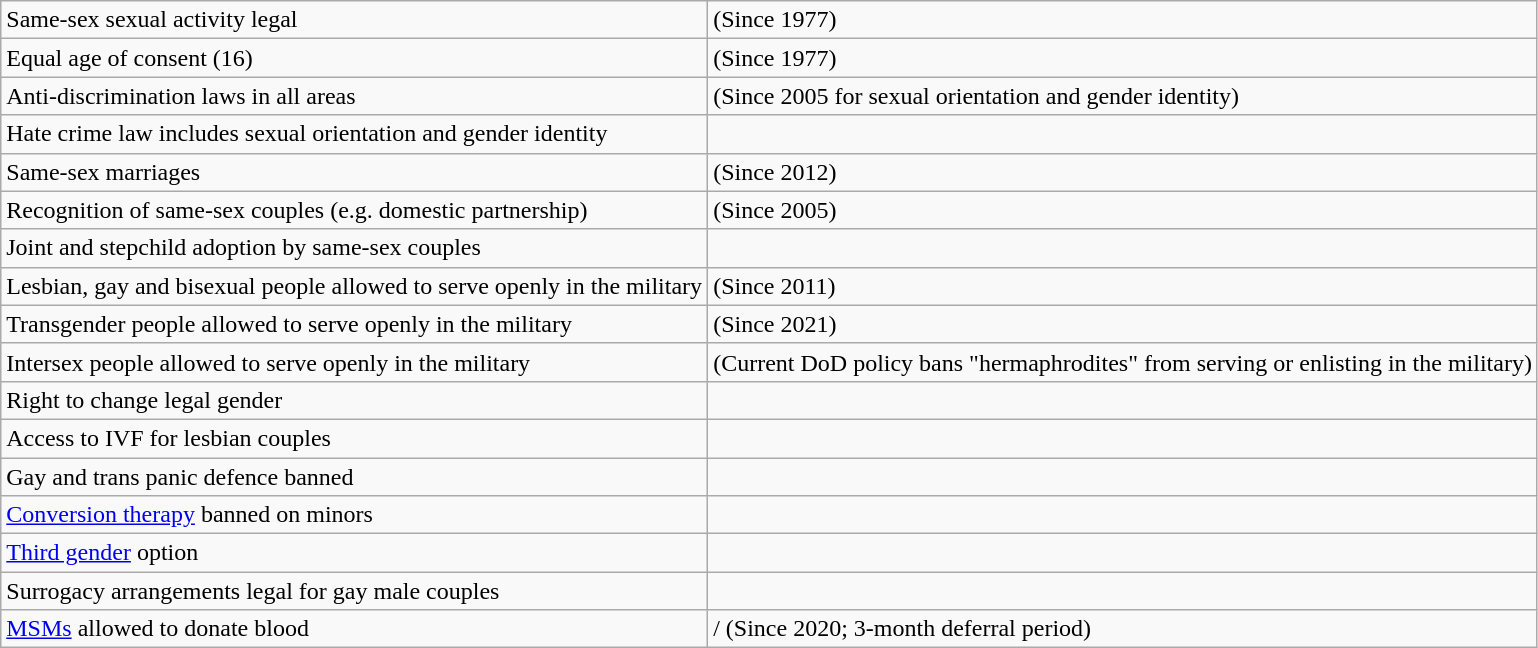<table class="wikitable">
<tr>
<td>Same-sex sexual activity legal</td>
<td> (Since 1977)</td>
</tr>
<tr>
<td>Equal age of consent (16)</td>
<td> (Since 1977)</td>
</tr>
<tr>
<td>Anti-discrimination laws in all areas</td>
<td> (Since 2005 for sexual orientation and gender identity)</td>
</tr>
<tr>
<td>Hate crime law includes sexual orientation and gender identity</td>
<td></td>
</tr>
<tr>
<td>Same-sex marriages</td>
<td> (Since 2012)</td>
</tr>
<tr>
<td>Recognition of same-sex couples (e.g. domestic partnership)</td>
<td> (Since 2005)</td>
</tr>
<tr>
<td>Joint and stepchild adoption by same-sex couples</td>
<td></td>
</tr>
<tr>
<td>Lesbian, gay and bisexual people allowed to serve openly in the military</td>
<td> (Since 2011)</td>
</tr>
<tr>
<td>Transgender people allowed to serve openly in the military</td>
<td> (Since 2021)</td>
</tr>
<tr>
<td>Intersex people allowed to serve openly in the military</td>
<td> (Current DoD policy bans "hermaphrodites" from serving or enlisting in the military)</td>
</tr>
<tr>
<td>Right to change legal gender</td>
<td></td>
</tr>
<tr>
<td>Access to IVF for lesbian couples</td>
<td></td>
</tr>
<tr>
<td>Gay and trans panic defence banned</td>
<td></td>
</tr>
<tr>
<td><a href='#'>Conversion therapy</a> banned on minors</td>
<td></td>
</tr>
<tr>
<td><a href='#'>Third gender</a> option</td>
<td></td>
</tr>
<tr>
<td>Surrogacy arrangements legal for gay male couples</td>
<td></td>
</tr>
<tr>
<td><a href='#'>MSMs</a> allowed to donate blood</td>
<td>/ (Since 2020; 3-month deferral period)</td>
</tr>
</table>
